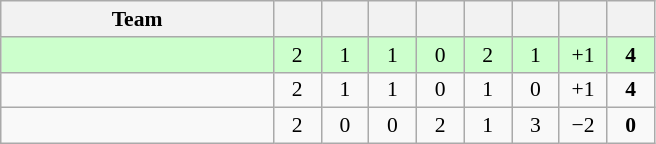<table class="wikitable" style="text-align: center; font-size: 90%;">
<tr>
<th width=175>Team</th>
<th width=25></th>
<th width=25></th>
<th width=25></th>
<th width=25></th>
<th width=25></th>
<th width=25></th>
<th width=25></th>
<th width=25></th>
</tr>
<tr bgcolor=#ccffcc>
<td align=left></td>
<td>2</td>
<td>1</td>
<td>1</td>
<td>0</td>
<td>2</td>
<td>1</td>
<td>+1</td>
<td><strong>4</strong></td>
</tr>
<tr>
<td align=left></td>
<td>2</td>
<td>1</td>
<td>1</td>
<td>0</td>
<td>1</td>
<td>0</td>
<td>+1</td>
<td><strong>4</strong></td>
</tr>
<tr>
<td align=left></td>
<td>2</td>
<td>0</td>
<td>0</td>
<td>2</td>
<td>1</td>
<td>3</td>
<td>−2</td>
<td><strong>0</strong></td>
</tr>
</table>
